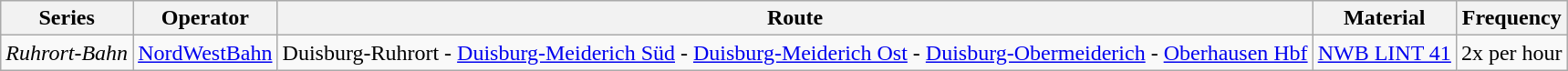<table class="wikitable vatop">
<tr>
<th>Series</th>
<th>Operator</th>
<th>Route</th>
<th>Material</th>
<th>Frequency</th>
</tr>
<tr>
<td> <em>Ruhrort-Bahn</em></td>
<td><a href='#'>NordWestBahn</a></td>
<td>Duisburg-Ruhrort - <a href='#'>Duisburg-Meiderich Süd</a> - <a href='#'>Duisburg-Meiderich Ost</a> - <a href='#'>Duisburg-Obermeiderich</a> - <a href='#'>Oberhausen Hbf</a></td>
<td><a href='#'>NWB LINT 41</a></td>
<td>2x per hour</td>
</tr>
</table>
